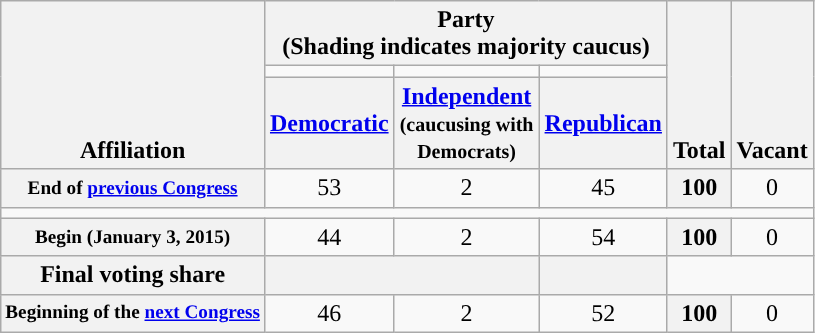<table class="wikitable" style="text-align:center">
<tr style="vertical-align:bottom">
<th rowspan=3>Affiliation</th>
<th colspan=3>Party <div>(Shading indicates majority caucus)</div></th>
<th rowspan=3>Total</th>
<th rowspan=3>Vacant</th>
</tr>
<tr style="height:5px">
<td style="background-color:"></td>
<td style="background-color:"></td>
<td style="background-color:"></td>
</tr>
<tr>
<th><a href='#'>Democratic</a></th>
<th><a href='#'>Independent</a><br><small>(caucusing with<br>Democrats)</small></th>
<th><a href='#'>Republican</a></th>
</tr>
<tr>
<th style="white-space:nowrap; font-size:80%">End of <a href='#'>previous Congress</a></th>
<td>53</td>
<td>2</td>
<td>45</td>
<th>100</th>
<td>0</td>
</tr>
<tr>
<td colspan=6></td>
</tr>
<tr>
<th style="white-space:nowrap; font-size:80%">Begin (January 3, 2015)</th>
<td>44</td>
<td>2</td>
<td>54</td>
<th>100</th>
<td>0</td>
</tr>
<tr>
<th>Final voting share</th>
<th colspan=2></th>
<th></th>
<td colspan=3> </td>
</tr>
<tr>
<th style="white-space:nowrap; font-size:80%">Beginning of the <a href='#'>next Congress</a></th>
<td>46</td>
<td>2</td>
<td>52</td>
<th>100</th>
<td>0</td>
</tr>
</table>
